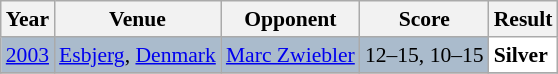<table class="sortable wikitable" style="font-size: 90%;">
<tr>
<th>Year</th>
<th>Venue</th>
<th>Opponent</th>
<th>Score</th>
<th>Result</th>
</tr>
<tr style="background:#AABBCC">
<td align="center"><a href='#'>2003</a></td>
<td align="left"><a href='#'>Esbjerg</a>, <a href='#'>Denmark</a></td>
<td align="left"> <a href='#'>Marc Zwiebler</a></td>
<td align="left">12–15, 10–15</td>
<td style="text-align:left; background:white"> <strong>Silver</strong></td>
</tr>
<tr>
</tr>
</table>
